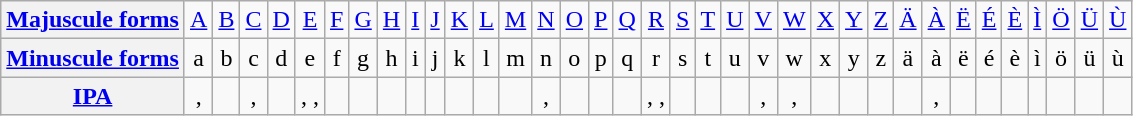<table class="wikitable" style="text-align: center;">
<tr>
<th><a href='#'>Majuscule forms</a></th>
<td><a href='#'>A</a></td>
<td><a href='#'>B</a></td>
<td><a href='#'>C</a></td>
<td><a href='#'>D</a></td>
<td><a href='#'>E</a></td>
<td><a href='#'>F</a></td>
<td><a href='#'>G</a></td>
<td><a href='#'>H</a></td>
<td><a href='#'>I</a></td>
<td><a href='#'>J</a></td>
<td><a href='#'>K</a></td>
<td><a href='#'>L</a></td>
<td><a href='#'>M</a></td>
<td><a href='#'>N</a></td>
<td><a href='#'>O</a></td>
<td><a href='#'>P</a></td>
<td><a href='#'>Q</a></td>
<td><a href='#'>R</a></td>
<td><a href='#'>S</a></td>
<td><a href='#'>T</a></td>
<td><a href='#'>U</a></td>
<td><a href='#'>V</a></td>
<td><a href='#'>W</a></td>
<td><a href='#'>X</a></td>
<td><a href='#'>Y</a></td>
<td><a href='#'>Z</a></td>
<td><a href='#'>Ä</a></td>
<td><a href='#'>À</a></td>
<td><a href='#'>Ë</a></td>
<td><a href='#'>É</a></td>
<td><a href='#'>È</a></td>
<td><a href='#'>Ì</a></td>
<td><a href='#'>Ö</a></td>
<td><a href='#'>Ü</a></td>
<td><a href='#'>Ù</a></td>
</tr>
<tr>
<th><a href='#'>Minuscule forms</a></th>
<td>a</td>
<td>b</td>
<td>c</td>
<td>d</td>
<td>e</td>
<td>f</td>
<td>g</td>
<td>h</td>
<td>i</td>
<td>j</td>
<td>k</td>
<td>l</td>
<td>m</td>
<td>n</td>
<td>o</td>
<td>p</td>
<td>q</td>
<td>r</td>
<td>s</td>
<td>t</td>
<td>u</td>
<td>v</td>
<td>w</td>
<td>x</td>
<td>y</td>
<td>z</td>
<td>ä</td>
<td>à</td>
<td>ë</td>
<td>é</td>
<td>è</td>
<td>ì</td>
<td>ö</td>
<td>ü</td>
<td>ù</td>
</tr>
<tr>
<th><a href='#'>IPA</a></th>
<td>, </td>
<td></td>
<td>, </td>
<td></td>
<td>, , </td>
<td></td>
<td></td>
<td></td>
<td></td>
<td></td>
<td></td>
<td></td>
<td></td>
<td>, </td>
<td></td>
<td></td>
<td></td>
<td>, , </td>
<td></td>
<td></td>
<td></td>
<td>, </td>
<td>, </td>
<td></td>
<td></td>
<td></td>
<td></td>
<td>, </td>
<td></td>
<td></td>
<td></td>
<td></td>
<td></td>
<td></td>
<td></td>
</tr>
</table>
